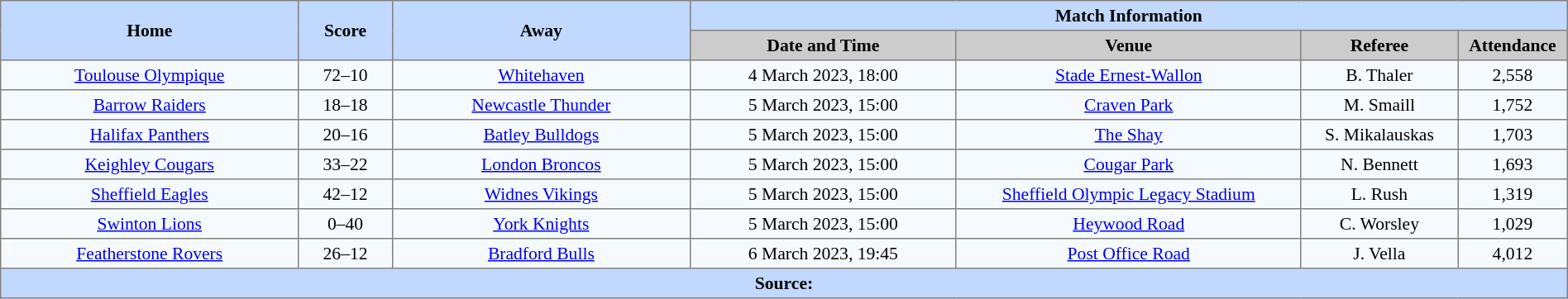<table border=1 style="border-collapse:collapse; font-size:90%; text-align:center;" cellpadding=3 cellspacing=0 width=100%>
<tr bgcolor=#C1D8FF>
<th scope="col" rowspan=2 width=19%>Home</th>
<th scope="col" rowspan=2 width=6%>Score</th>
<th scope="col" rowspan=2 width=19%>Away</th>
<th colspan=6>Match Information</th>
</tr>
<tr bgcolor=#CCCCCC>
<th scope="col" width=17%>Date and Time</th>
<th scope="col" width=22%>Venue</th>
<th scope="col" width=10%>Referee</th>
<th scope="col" width=7%>Attendance</th>
</tr>
<tr bgcolor=#F5FAFF>
<td> <a href='#'>Toulouse Olympique</a></td>
<td>72–10</td>
<td> <a href='#'>Whitehaven</a></td>
<td>4 March 2023, 18:00</td>
<td><a href='#'>Stade Ernest-Wallon</a></td>
<td>B. Thaler</td>
<td>2,558</td>
</tr>
<tr bgcolor=#F5FAFF>
<td> <a href='#'>Barrow Raiders</a></td>
<td>18–18</td>
<td> <a href='#'>Newcastle Thunder</a></td>
<td>5 March 2023, 15:00</td>
<td><a href='#'>Craven Park</a></td>
<td>M. Smaill</td>
<td>1,752</td>
</tr>
<tr bgcolor=#F5FAFF>
<td> <a href='#'>Halifax Panthers</a></td>
<td>20–16</td>
<td> <a href='#'>Batley Bulldogs</a></td>
<td>5 March 2023, 15:00</td>
<td><a href='#'>The Shay</a></td>
<td>S. Mikalauskas</td>
<td>1,703</td>
</tr>
<tr bgcolor=#F5FAFF>
<td> <a href='#'>Keighley Cougars</a></td>
<td>33–22</td>
<td> <a href='#'>London Broncos</a></td>
<td>5 March 2023, 15:00</td>
<td><a href='#'>Cougar Park</a></td>
<td>N. Bennett</td>
<td>1,693</td>
</tr>
<tr bgcolor=#F5FAFF>
<td> <a href='#'>Sheffield Eagles</a></td>
<td>42–12</td>
<td> <a href='#'>Widnes Vikings</a></td>
<td>5 March 2023, 15:00</td>
<td><a href='#'>Sheffield Olympic Legacy Stadium</a></td>
<td>L. Rush</td>
<td>1,319</td>
</tr>
<tr bgcolor=#F5FAFF>
<td> <a href='#'>Swinton Lions</a></td>
<td>0–40</td>
<td> <a href='#'>York Knights</a></td>
<td>5 March 2023, 15:00</td>
<td><a href='#'>Heywood Road</a></td>
<td>C. Worsley</td>
<td>1,029</td>
</tr>
<tr bgcolor=#F5FAFF>
<td> <a href='#'>Featherstone Rovers</a></td>
<td>26–12</td>
<td> <a href='#'>Bradford Bulls</a></td>
<td>6 March 2023, 19:45</td>
<td><a href='#'>Post Office Road</a></td>
<td>J. Vella</td>
<td>4,012</td>
</tr>
<tr style="background:#c1d8ff;">
<th colspan=7>Source:</th>
</tr>
</table>
